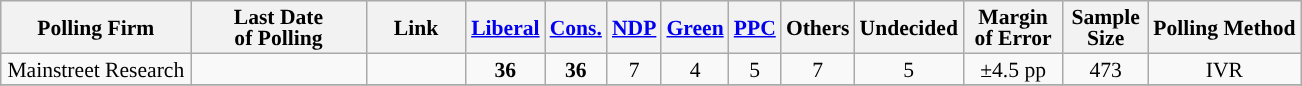<table class="wikitable sortable" style="text-align:center;font-size:90%;line-height:14px;">
<tr style="background:#e9e9e9;">
<th style="width:120px">Polling Firm</th>
<th style="width:110px">Last Date<br>of Polling</th>
<th style="width:60px" class="unsortable">Link</th>
<th style="background-color:"><a href='#'>Liberal</a></th>
<th style="background-color:"><a href='#'>Cons.</a></th>
<th style="background-color:"><a href='#'>NDP</a></th>
<th style="background-color:"><a href='#'>Green</a></th>
<th style="background-color:"><a href='#'><span>PPC</span></a></th>
<th style="background-color:">Others</th>
<th style="background-color:">Undecided</th>
<th style="width:60px;" class=unsortable>Margin<br>of Error</th>
<th style="width:50px;" class=unsortable>Sample<br>Size</th>
<th class=unsortable>Polling Method</th>
</tr>
<tr>
<td>Mainstreet Research</td>
<td></td>
<td></td>
<td><strong>36</strong></td>
<td><strong>36</strong></td>
<td>7</td>
<td>4</td>
<td>5</td>
<td>7</td>
<td>5</td>
<td>±4.5 pp</td>
<td>473</td>
<td>IVR</td>
</tr>
<tr>
</tr>
</table>
